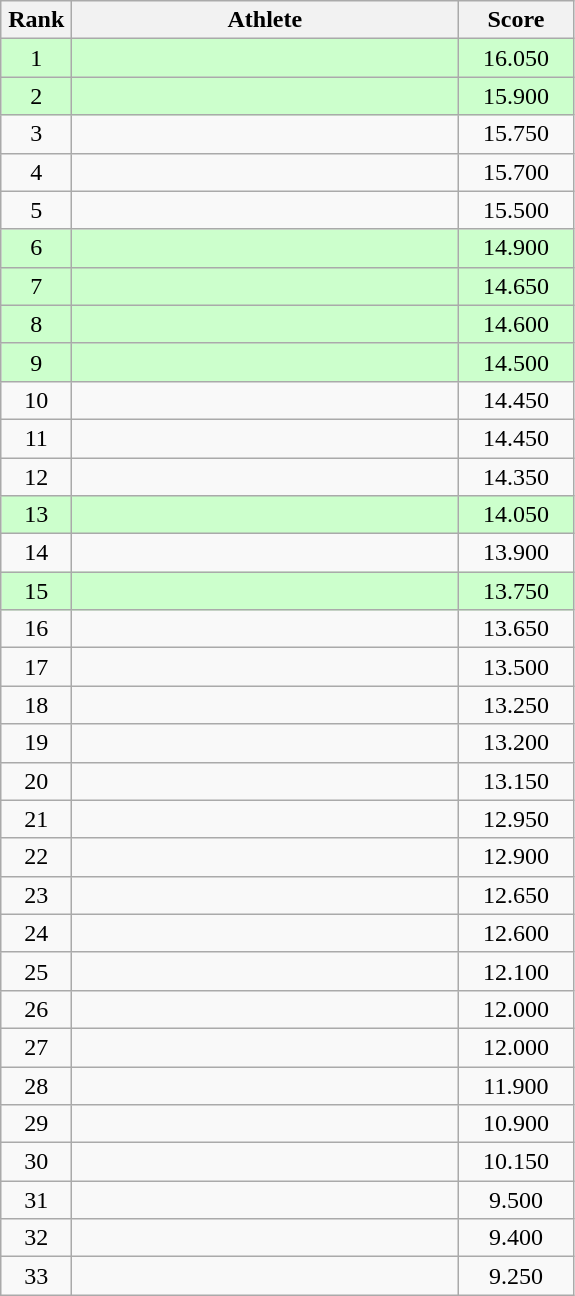<table class=wikitable style="text-align:center">
<tr>
<th width=40>Rank</th>
<th width=250>Athlete</th>
<th width=70>Score</th>
</tr>
<tr bgcolor="ccffcc">
<td>1</td>
<td align=left></td>
<td>16.050</td>
</tr>
<tr bgcolor="ccffcc">
<td>2</td>
<td align=left></td>
<td>15.900</td>
</tr>
<tr>
<td>3</td>
<td align=left></td>
<td>15.750</td>
</tr>
<tr>
<td>4</td>
<td align=left></td>
<td>15.700</td>
</tr>
<tr>
<td>5</td>
<td align=left></td>
<td>15.500</td>
</tr>
<tr bgcolor="ccffcc">
<td>6</td>
<td align=left></td>
<td>14.900</td>
</tr>
<tr bgcolor="ccffcc">
<td>7</td>
<td align=left></td>
<td>14.650</td>
</tr>
<tr bgcolor="ccffcc">
<td>8</td>
<td align=left></td>
<td>14.600</td>
</tr>
<tr bgcolor="ccffcc">
<td>9</td>
<td align=left></td>
<td>14.500</td>
</tr>
<tr>
<td>10</td>
<td align=left></td>
<td>14.450</td>
</tr>
<tr>
<td>11</td>
<td align=left></td>
<td>14.450</td>
</tr>
<tr>
<td>12</td>
<td align=left></td>
<td>14.350</td>
</tr>
<tr bgcolor="ccffcc">
<td>13</td>
<td align=left></td>
<td>14.050</td>
</tr>
<tr>
<td>14</td>
<td align=left></td>
<td>13.900</td>
</tr>
<tr bgcolor="ccffcc">
<td>15</td>
<td align=left></td>
<td>13.750</td>
</tr>
<tr>
<td>16</td>
<td align=left></td>
<td>13.650</td>
</tr>
<tr>
<td>17</td>
<td align=left></td>
<td>13.500</td>
</tr>
<tr>
<td>18</td>
<td align=left></td>
<td>13.250</td>
</tr>
<tr>
<td>19</td>
<td align=left></td>
<td>13.200</td>
</tr>
<tr>
<td>20</td>
<td align=left></td>
<td>13.150</td>
</tr>
<tr>
<td>21</td>
<td align=left></td>
<td>12.950</td>
</tr>
<tr>
<td>22</td>
<td align=left></td>
<td>12.900</td>
</tr>
<tr>
<td>23</td>
<td align=left></td>
<td>12.650</td>
</tr>
<tr>
<td>24</td>
<td align=left></td>
<td>12.600</td>
</tr>
<tr>
<td>25</td>
<td align=left></td>
<td>12.100</td>
</tr>
<tr>
<td>26</td>
<td align=left></td>
<td>12.000</td>
</tr>
<tr>
<td>27</td>
<td align=left></td>
<td>12.000</td>
</tr>
<tr>
<td>28</td>
<td align=left></td>
<td>11.900</td>
</tr>
<tr>
<td>29</td>
<td align=left></td>
<td>10.900</td>
</tr>
<tr>
<td>30</td>
<td align=left></td>
<td>10.150</td>
</tr>
<tr>
<td>31</td>
<td align=left></td>
<td>9.500</td>
</tr>
<tr>
<td>32</td>
<td align=left></td>
<td>9.400</td>
</tr>
<tr>
<td>33</td>
<td align=left></td>
<td>9.250</td>
</tr>
</table>
